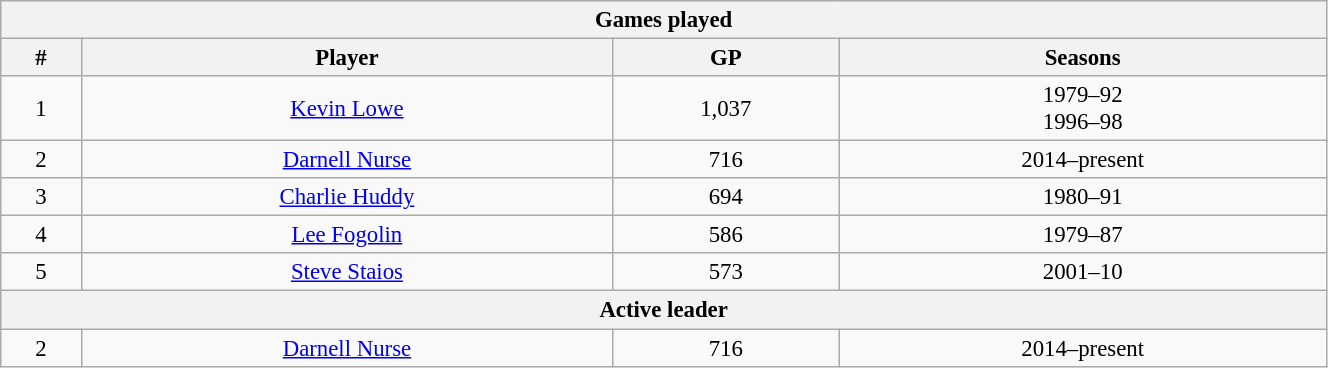<table class="wikitable" style="text-align: center; font-size: 95%" width="70%">
<tr>
<th colspan="4">Games played</th>
</tr>
<tr>
<th>#</th>
<th>Player</th>
<th>GP</th>
<th>Seasons</th>
</tr>
<tr>
<td>1</td>
<td><a href='#'>Kevin Lowe</a></td>
<td>1,037</td>
<td>1979–92<br>1996–98</td>
</tr>
<tr>
<td>2</td>
<td><a href='#'>Darnell Nurse</a></td>
<td>716</td>
<td>2014–present</td>
</tr>
<tr>
<td>3</td>
<td><a href='#'>Charlie Huddy</a></td>
<td>694</td>
<td>1980–91</td>
</tr>
<tr>
<td>4</td>
<td><a href='#'>Lee Fogolin</a></td>
<td>586</td>
<td>1979–87</td>
</tr>
<tr>
<td>5</td>
<td><a href='#'>Steve Staios</a></td>
<td>573</td>
<td>2001–10</td>
</tr>
<tr>
<th colspan="4">Active leader</th>
</tr>
<tr>
<td>2</td>
<td><a href='#'>Darnell Nurse</a></td>
<td>716</td>
<td>2014–present</td>
</tr>
</table>
